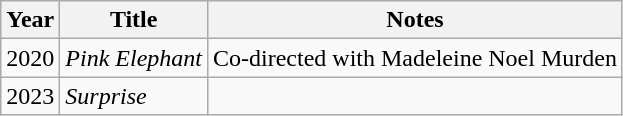<table class="wikitable">
<tr>
<th>Year</th>
<th>Title</th>
<th>Notes</th>
</tr>
<tr>
<td>2020</td>
<td><em>Pink Elephant</em></td>
<td>Co-directed with Madeleine Noel Murden</td>
</tr>
<tr>
<td>2023</td>
<td><em>Surprise</em></td>
<td></td>
</tr>
</table>
